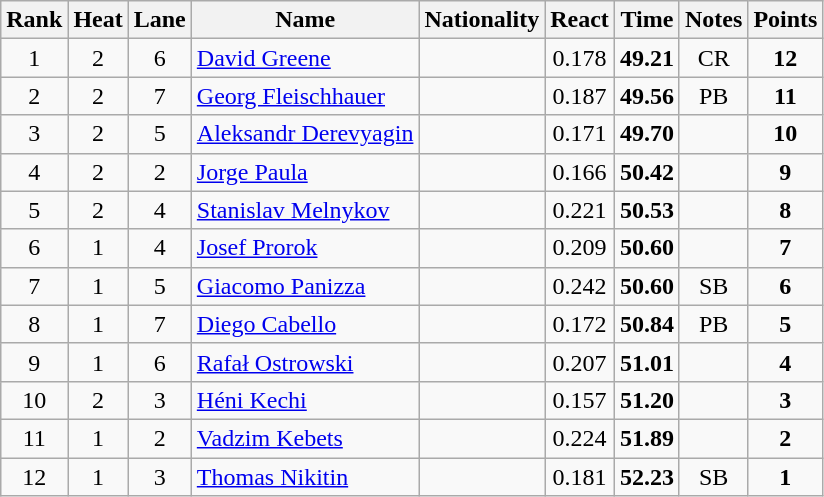<table class="wikitable sortable" style="text-align:center">
<tr>
<th>Rank</th>
<th>Heat</th>
<th>Lane</th>
<th>Name</th>
<th>Nationality</th>
<th>React</th>
<th>Time</th>
<th>Notes</th>
<th>Points</th>
</tr>
<tr>
<td>1</td>
<td>2</td>
<td>6</td>
<td align=left><a href='#'>David Greene</a></td>
<td align=left></td>
<td>0.178</td>
<td><strong>49.21</strong></td>
<td>CR</td>
<td><strong>12</strong></td>
</tr>
<tr>
<td>2</td>
<td>2</td>
<td>7</td>
<td align=left><a href='#'>Georg Fleischhauer</a></td>
<td align=left></td>
<td>0.187</td>
<td><strong>49.56</strong></td>
<td>PB</td>
<td><strong>11</strong></td>
</tr>
<tr>
<td>3</td>
<td>2</td>
<td>5</td>
<td align=left><a href='#'>Aleksandr Derevyagin</a></td>
<td align=left></td>
<td>0.171</td>
<td><strong>49.70</strong></td>
<td></td>
<td><strong>10</strong></td>
</tr>
<tr>
<td>4</td>
<td>2</td>
<td>2</td>
<td align=left><a href='#'>Jorge Paula</a></td>
<td align=left></td>
<td>0.166</td>
<td><strong>50.42</strong></td>
<td></td>
<td><strong>9</strong></td>
</tr>
<tr>
<td>5</td>
<td>2</td>
<td>4</td>
<td align=left><a href='#'>Stanislav Melnykov</a></td>
<td align=left></td>
<td>0.221</td>
<td><strong>50.53</strong></td>
<td></td>
<td><strong>8</strong></td>
</tr>
<tr>
<td>6</td>
<td>1</td>
<td>4</td>
<td align=left><a href='#'>Josef Prorok</a></td>
<td align=left></td>
<td>0.209</td>
<td><strong>50.60</strong></td>
<td></td>
<td><strong>7</strong></td>
</tr>
<tr>
<td>7</td>
<td>1</td>
<td>5</td>
<td align=left><a href='#'>Giacomo Panizza</a></td>
<td align=left></td>
<td>0.242</td>
<td><strong>50.60</strong></td>
<td>SB</td>
<td><strong>6</strong></td>
</tr>
<tr>
<td>8</td>
<td>1</td>
<td>7</td>
<td align=left><a href='#'>Diego Cabello</a></td>
<td align=left></td>
<td>0.172</td>
<td><strong>50.84</strong></td>
<td>PB</td>
<td><strong>5</strong></td>
</tr>
<tr>
<td>9</td>
<td>1</td>
<td>6</td>
<td align=left><a href='#'>Rafał Ostrowski</a></td>
<td align=left></td>
<td>0.207</td>
<td><strong>51.01</strong></td>
<td></td>
<td><strong>4</strong></td>
</tr>
<tr>
<td>10</td>
<td>2</td>
<td>3</td>
<td align=left><a href='#'>Héni Kechi</a></td>
<td align=left></td>
<td>0.157</td>
<td><strong>51.20</strong></td>
<td></td>
<td><strong>3</strong></td>
</tr>
<tr>
<td>11</td>
<td>1</td>
<td>2</td>
<td align=left><a href='#'>Vadzim Kebets</a></td>
<td align=left></td>
<td>0.224</td>
<td><strong>51.89</strong></td>
<td></td>
<td><strong>2</strong></td>
</tr>
<tr>
<td>12</td>
<td>1</td>
<td>3</td>
<td align=left><a href='#'>Thomas Nikitin</a></td>
<td align=left></td>
<td>0.181</td>
<td><strong>52.23</strong></td>
<td>SB</td>
<td><strong>1</strong></td>
</tr>
</table>
